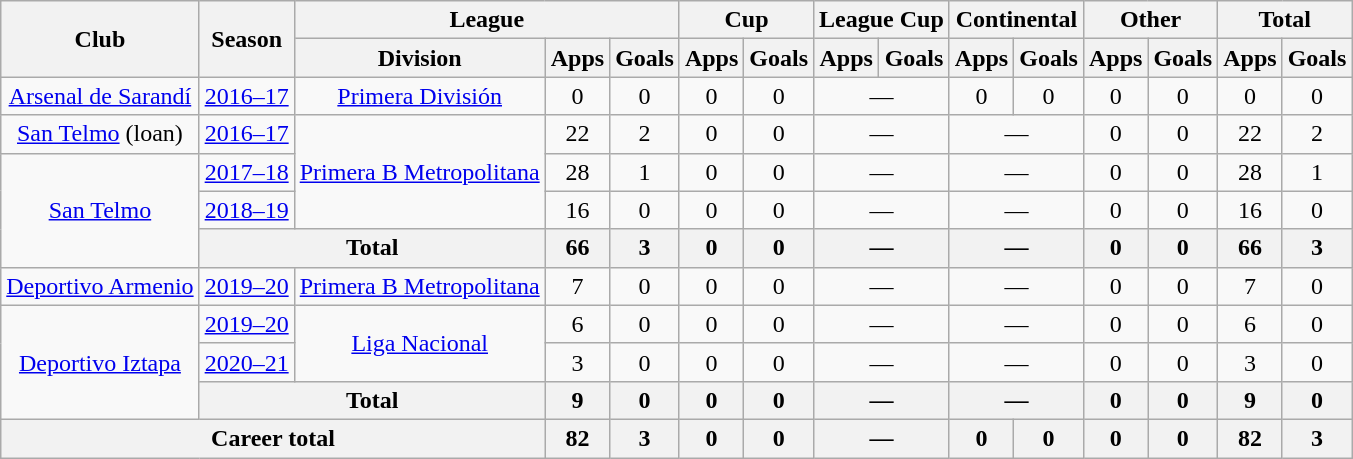<table class="wikitable" style="text-align:center">
<tr>
<th rowspan="2">Club</th>
<th rowspan="2">Season</th>
<th colspan="3">League</th>
<th colspan="2">Cup</th>
<th colspan="2">League Cup</th>
<th colspan="2">Continental</th>
<th colspan="2">Other</th>
<th colspan="2">Total</th>
</tr>
<tr>
<th>Division</th>
<th>Apps</th>
<th>Goals</th>
<th>Apps</th>
<th>Goals</th>
<th>Apps</th>
<th>Goals</th>
<th>Apps</th>
<th>Goals</th>
<th>Apps</th>
<th>Goals</th>
<th>Apps</th>
<th>Goals</th>
</tr>
<tr>
<td rowspan="1"><a href='#'>Arsenal de Sarandí</a></td>
<td><a href='#'>2016–17</a></td>
<td rowspan="1"><a href='#'>Primera División</a></td>
<td>0</td>
<td>0</td>
<td>0</td>
<td>0</td>
<td colspan="2">—</td>
<td>0</td>
<td>0</td>
<td>0</td>
<td>0</td>
<td>0</td>
<td>0</td>
</tr>
<tr>
<td rowspan="1"><a href='#'>San Telmo</a> (loan)</td>
<td><a href='#'>2016–17</a></td>
<td rowspan="3"><a href='#'>Primera B Metropolitana</a></td>
<td>22</td>
<td>2</td>
<td>0</td>
<td>0</td>
<td colspan="2">—</td>
<td colspan="2">—</td>
<td>0</td>
<td>0</td>
<td>22</td>
<td>2</td>
</tr>
<tr>
<td rowspan="3"><a href='#'>San Telmo</a></td>
<td><a href='#'>2017–18</a></td>
<td>28</td>
<td>1</td>
<td>0</td>
<td>0</td>
<td colspan="2">—</td>
<td colspan="2">—</td>
<td>0</td>
<td>0</td>
<td>28</td>
<td>1</td>
</tr>
<tr>
<td><a href='#'>2018–19</a></td>
<td>16</td>
<td>0</td>
<td>0</td>
<td>0</td>
<td colspan="2">—</td>
<td colspan="2">—</td>
<td>0</td>
<td>0</td>
<td>16</td>
<td>0</td>
</tr>
<tr>
<th colspan="2">Total</th>
<th>66</th>
<th>3</th>
<th>0</th>
<th>0</th>
<th colspan="2">—</th>
<th colspan="2">—</th>
<th>0</th>
<th>0</th>
<th>66</th>
<th>3</th>
</tr>
<tr>
<td rowspan="1"><a href='#'>Deportivo Armenio</a></td>
<td><a href='#'>2019–20</a></td>
<td rowspan="1"><a href='#'>Primera B Metropolitana</a></td>
<td>7</td>
<td>0</td>
<td>0</td>
<td>0</td>
<td colspan="2">—</td>
<td colspan="2">—</td>
<td>0</td>
<td>0</td>
<td>7</td>
<td>0</td>
</tr>
<tr>
<td rowspan="3"><a href='#'>Deportivo Iztapa</a></td>
<td><a href='#'>2019–20</a></td>
<td rowspan="2"><a href='#'>Liga Nacional</a></td>
<td>6</td>
<td>0</td>
<td>0</td>
<td>0</td>
<td colspan="2">—</td>
<td colspan="2">—</td>
<td>0</td>
<td>0</td>
<td>6</td>
<td>0</td>
</tr>
<tr>
<td><a href='#'>2020–21</a></td>
<td>3</td>
<td>0</td>
<td>0</td>
<td>0</td>
<td colspan="2">—</td>
<td colspan="2">—</td>
<td>0</td>
<td>0</td>
<td>3</td>
<td>0</td>
</tr>
<tr>
<th colspan="2">Total</th>
<th>9</th>
<th>0</th>
<th>0</th>
<th>0</th>
<th colspan="2">—</th>
<th colspan="2">—</th>
<th>0</th>
<th>0</th>
<th>9</th>
<th>0</th>
</tr>
<tr>
<th colspan="3">Career total</th>
<th>82</th>
<th>3</th>
<th>0</th>
<th>0</th>
<th colspan="2">—</th>
<th>0</th>
<th>0</th>
<th>0</th>
<th>0</th>
<th>82</th>
<th>3</th>
</tr>
</table>
